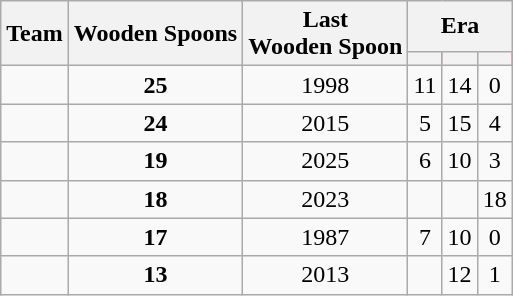<table class="wikitable sortable" style="text-align:center">
<tr>
<th rowspan="2">Team</th>
<th rowspan="2">Wooden Spoons</th>
<th rowspan="2">Last <br> Wooden Spoon</th>
<th colspan="3">Era</th>
</tr>
<tr style="background:#f03">
<th></th>
<th></th>
<th></th>
</tr>
<tr>
<td style="text-align:left"></td>
<td><strong>25</strong></td>
<td>1998</td>
<td>11</td>
<td>14</td>
<td>0</td>
</tr>
<tr>
<td style="text-align:left"></td>
<td><strong>24</strong></td>
<td>2015</td>
<td>5</td>
<td>15</td>
<td>4</td>
</tr>
<tr>
<td style="text-align:left"></td>
<td><strong>19</strong></td>
<td>2025</td>
<td>6</td>
<td>10</td>
<td>3</td>
</tr>
<tr>
<td style="text-align:left"></td>
<td><strong>18</strong></td>
<td>2023</td>
<td></td>
<td></td>
<td>18</td>
</tr>
<tr>
<td style="text-align:left"></td>
<td><strong>17</strong></td>
<td>1987</td>
<td>7</td>
<td>10</td>
<td>0</td>
</tr>
<tr>
<td style="text-align:left"></td>
<td><strong>13</strong></td>
<td>2013</td>
<td></td>
<td>12</td>
<td>1</td>
</tr>
</table>
